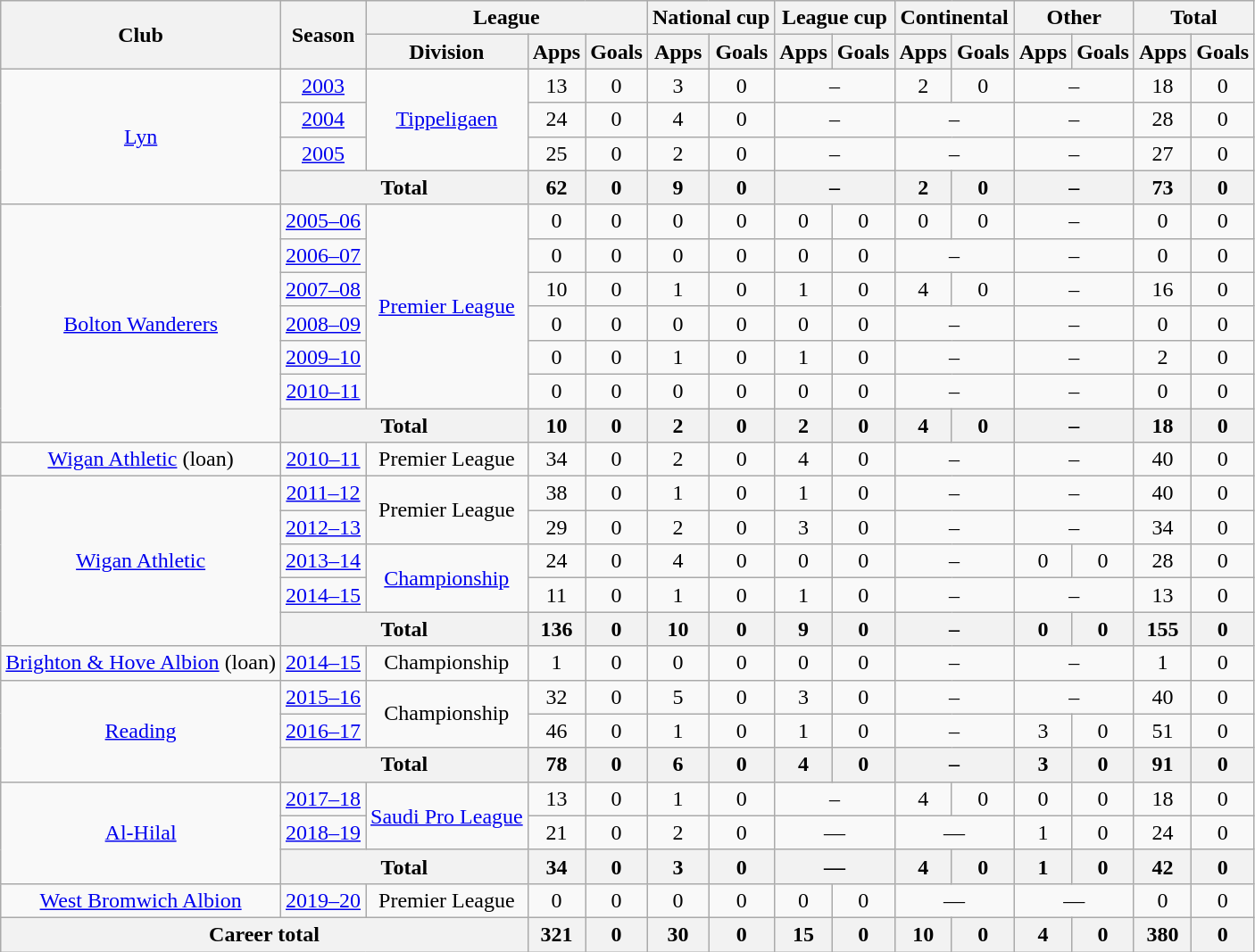<table class="wikitable" style="text-align:center">
<tr>
<th rowspan="2">Club</th>
<th rowspan="2">Season</th>
<th colspan="3">League</th>
<th colspan="2">National cup</th>
<th colspan="2">League cup</th>
<th colspan="2">Continental</th>
<th colspan="2">Other</th>
<th colspan="2">Total</th>
</tr>
<tr>
<th>Division</th>
<th>Apps</th>
<th>Goals</th>
<th>Apps</th>
<th>Goals</th>
<th>Apps</th>
<th>Goals</th>
<th>Apps</th>
<th>Goals</th>
<th>Apps</th>
<th>Goals</th>
<th>Apps</th>
<th>Goals</th>
</tr>
<tr>
<td rowspan="4"><a href='#'>Lyn</a></td>
<td><a href='#'>2003</a></td>
<td rowspan="3"><a href='#'>Tippeligaen</a></td>
<td>13</td>
<td>0</td>
<td>3</td>
<td>0</td>
<td colspan="2">–</td>
<td>2</td>
<td>0</td>
<td colspan="2">–</td>
<td>18</td>
<td>0</td>
</tr>
<tr>
<td><a href='#'>2004</a></td>
<td>24</td>
<td>0</td>
<td>4</td>
<td>0</td>
<td colspan="2">–</td>
<td colspan="2">–</td>
<td colspan="2">–</td>
<td>28</td>
<td>0</td>
</tr>
<tr>
<td><a href='#'>2005</a></td>
<td>25</td>
<td>0</td>
<td>2</td>
<td>0</td>
<td colspan="2">–</td>
<td colspan="2">–</td>
<td colspan="2">–</td>
<td>27</td>
<td>0</td>
</tr>
<tr>
<th colspan="2">Total</th>
<th>62</th>
<th>0</th>
<th>9</th>
<th>0</th>
<th colspan="2">–</th>
<th>2</th>
<th>0</th>
<th colspan="2">–</th>
<th>73</th>
<th>0</th>
</tr>
<tr>
<td rowspan="7"><a href='#'>Bolton Wanderers</a></td>
<td><a href='#'>2005–06</a></td>
<td rowspan="6"><a href='#'>Premier League</a></td>
<td>0</td>
<td>0</td>
<td>0</td>
<td>0</td>
<td>0</td>
<td>0</td>
<td>0</td>
<td>0</td>
<td colspan="2">–</td>
<td>0</td>
<td>0</td>
</tr>
<tr>
<td><a href='#'>2006–07</a></td>
<td>0</td>
<td>0</td>
<td>0</td>
<td>0</td>
<td>0</td>
<td>0</td>
<td colspan="2">–</td>
<td colspan="2">–</td>
<td>0</td>
<td>0</td>
</tr>
<tr>
<td><a href='#'>2007–08</a></td>
<td>10</td>
<td>0</td>
<td>1</td>
<td>0</td>
<td>1</td>
<td>0</td>
<td>4</td>
<td>0</td>
<td colspan="2">–</td>
<td>16</td>
<td>0</td>
</tr>
<tr>
<td><a href='#'>2008–09</a></td>
<td>0</td>
<td>0</td>
<td>0</td>
<td>0</td>
<td>0</td>
<td>0</td>
<td colspan="2">–</td>
<td colspan="2">–</td>
<td>0</td>
<td>0</td>
</tr>
<tr>
<td><a href='#'>2009–10</a></td>
<td>0</td>
<td>0</td>
<td>1</td>
<td>0</td>
<td>1</td>
<td>0</td>
<td colspan="2">–</td>
<td colspan="2">–</td>
<td>2</td>
<td>0</td>
</tr>
<tr>
<td><a href='#'>2010–11</a></td>
<td>0</td>
<td>0</td>
<td>0</td>
<td>0</td>
<td>0</td>
<td>0</td>
<td colspan="2">–</td>
<td colspan="2">–</td>
<td>0</td>
<td>0</td>
</tr>
<tr>
<th colspan="2">Total</th>
<th>10</th>
<th>0</th>
<th>2</th>
<th>0</th>
<th>2</th>
<th>0</th>
<th>4</th>
<th>0</th>
<th colspan="2">–</th>
<th>18</th>
<th>0</th>
</tr>
<tr>
<td><a href='#'>Wigan Athletic</a> (loan)</td>
<td><a href='#'>2010–11</a></td>
<td>Premier League</td>
<td>34</td>
<td>0</td>
<td>2</td>
<td>0</td>
<td>4</td>
<td>0</td>
<td colspan="2">–</td>
<td colspan="2">–</td>
<td>40</td>
<td>0</td>
</tr>
<tr>
<td rowspan="5"><a href='#'>Wigan Athletic</a></td>
<td><a href='#'>2011–12</a></td>
<td rowspan="2">Premier League</td>
<td>38</td>
<td>0</td>
<td>1</td>
<td>0</td>
<td>1</td>
<td>0</td>
<td colspan="2">–</td>
<td colspan="2">–</td>
<td>40</td>
<td>0</td>
</tr>
<tr>
<td><a href='#'>2012–13</a></td>
<td>29</td>
<td>0</td>
<td>2</td>
<td>0</td>
<td>3</td>
<td>0</td>
<td colspan="2">–</td>
<td colspan="2">–</td>
<td>34</td>
<td>0</td>
</tr>
<tr>
<td><a href='#'>2013–14</a></td>
<td rowspan="2"><a href='#'>Championship</a></td>
<td>24</td>
<td>0</td>
<td>4</td>
<td>0</td>
<td>0</td>
<td>0</td>
<td colspan="2">–</td>
<td>0</td>
<td>0</td>
<td>28</td>
<td>0</td>
</tr>
<tr>
<td><a href='#'>2014–15</a></td>
<td>11</td>
<td>0</td>
<td>1</td>
<td>0</td>
<td>1</td>
<td>0</td>
<td colspan="2">–</td>
<td colspan="2">–</td>
<td>13</td>
<td>0</td>
</tr>
<tr>
<th colspan="2">Total</th>
<th>136</th>
<th>0</th>
<th>10</th>
<th>0</th>
<th>9</th>
<th>0</th>
<th colspan="2">–</th>
<th>0</th>
<th>0</th>
<th>155</th>
<th>0</th>
</tr>
<tr>
<td valign="center"><a href='#'>Brighton & Hove Albion</a> (loan)</td>
<td><a href='#'>2014–15</a></td>
<td>Championship</td>
<td>1</td>
<td>0</td>
<td>0</td>
<td>0</td>
<td>0</td>
<td>0</td>
<td colspan="2">–</td>
<td colspan="2">–</td>
<td>1</td>
<td>0</td>
</tr>
<tr>
<td rowspan="3"><a href='#'>Reading</a></td>
<td><a href='#'>2015–16</a></td>
<td rowspan="2">Championship</td>
<td>32</td>
<td>0</td>
<td>5</td>
<td>0</td>
<td>3</td>
<td>0</td>
<td colspan="2">–</td>
<td colspan="2">–</td>
<td>40</td>
<td>0</td>
</tr>
<tr>
<td><a href='#'>2016–17</a></td>
<td>46</td>
<td>0</td>
<td>1</td>
<td>0</td>
<td>1</td>
<td>0</td>
<td colspan="2">–</td>
<td>3</td>
<td>0</td>
<td>51</td>
<td>0</td>
</tr>
<tr>
<th colspan="2">Total</th>
<th>78</th>
<th>0</th>
<th>6</th>
<th>0</th>
<th>4</th>
<th>0</th>
<th colspan="2">–</th>
<th>3</th>
<th>0</th>
<th>91</th>
<th>0</th>
</tr>
<tr>
<td rowspan="3"><a href='#'>Al-Hilal</a></td>
<td><a href='#'>2017–18</a></td>
<td rowspan="2"><a href='#'>Saudi Pro League</a></td>
<td>13</td>
<td>0</td>
<td>1</td>
<td>0</td>
<td colspan="2">–</td>
<td>4</td>
<td>0</td>
<td>0</td>
<td>0</td>
<td>18</td>
<td>0</td>
</tr>
<tr>
<td><a href='#'>2018–19</a></td>
<td>21</td>
<td>0</td>
<td>2</td>
<td>0</td>
<td colspan="2">—</td>
<td colspan="2">—</td>
<td>1</td>
<td>0</td>
<td>24</td>
<td>0</td>
</tr>
<tr>
<th colspan="2">Total</th>
<th>34</th>
<th>0</th>
<th>3</th>
<th>0</th>
<th colspan="2">—</th>
<th>4</th>
<th>0</th>
<th>1</th>
<th>0</th>
<th>42</th>
<th>0</th>
</tr>
<tr>
<td><a href='#'>West Bromwich Albion</a></td>
<td><a href='#'>2019–20</a></td>
<td>Premier League</td>
<td>0</td>
<td>0</td>
<td>0</td>
<td>0</td>
<td>0</td>
<td>0</td>
<td colspan="2">—</td>
<td colspan="2">—</td>
<td>0</td>
<td>0</td>
</tr>
<tr>
<th colspan="3">Career total</th>
<th>321</th>
<th>0</th>
<th>30</th>
<th>0</th>
<th>15</th>
<th>0</th>
<th>10</th>
<th>0</th>
<th>4</th>
<th>0</th>
<th>380</th>
<th>0</th>
</tr>
</table>
